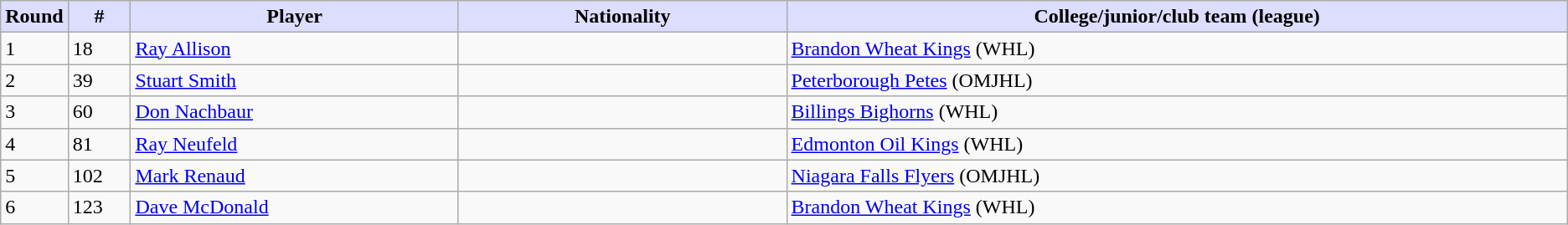<table class="wikitable">
<tr style="text-align:center;">
<th style="background:#ddf; width:4.0%;">Round</th>
<th style="background:#ddf; width:4.0%;">#</th>
<th style="background:#ddf; width:21.0%;">Player</th>
<th style="background:#ddf; width:21.0%;">Nationality</th>
<th style="background:#ddf; width:100.0%;">College/junior/club team (league)</th>
</tr>
<tr>
<td>1</td>
<td>18</td>
<td><a href='#'>Ray Allison</a></td>
<td></td>
<td><a href='#'>Brandon Wheat Kings</a> (WHL)</td>
</tr>
<tr>
<td>2</td>
<td>39</td>
<td><a href='#'>Stuart Smith</a></td>
<td></td>
<td><a href='#'>Peterborough Petes</a> (OMJHL)</td>
</tr>
<tr>
<td>3</td>
<td>60</td>
<td><a href='#'>Don Nachbaur</a></td>
<td></td>
<td><a href='#'>Billings Bighorns</a> (WHL)</td>
</tr>
<tr>
<td>4</td>
<td>81</td>
<td><a href='#'>Ray Neufeld</a></td>
<td></td>
<td><a href='#'>Edmonton Oil Kings</a> (WHL)</td>
</tr>
<tr>
<td>5</td>
<td>102</td>
<td><a href='#'>Mark Renaud</a></td>
<td></td>
<td><a href='#'>Niagara Falls Flyers</a> (OMJHL)</td>
</tr>
<tr>
<td>6</td>
<td>123</td>
<td><a href='#'>Dave McDonald</a></td>
<td></td>
<td><a href='#'>Brandon Wheat Kings</a> (WHL)</td>
</tr>
</table>
